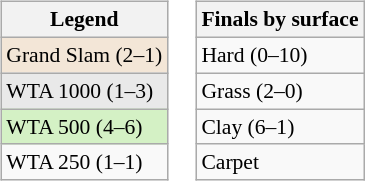<table>
<tr valign=top>
<td><br><table class="wikitable" style="font-size:90%">
<tr>
<th>Legend</th>
</tr>
<tr>
<td style="background:#f3e6d7;">Grand Slam (2–1)</td>
</tr>
<tr>
<td style="background:#e9e9e9;">WTA 1000 (1–3)</td>
</tr>
<tr>
<td style="background:#d4f1c5;">WTA 500 (4–6)</td>
</tr>
<tr>
<td>WTA 250 (1–1)</td>
</tr>
</table>
</td>
<td><br><table class="wikitable" style="font-size:90%">
<tr>
<th>Finals by surface</th>
</tr>
<tr>
<td>Hard (0–10)</td>
</tr>
<tr>
<td>Grass (2–0)</td>
</tr>
<tr>
<td>Clay (6–1)</td>
</tr>
<tr>
<td>Carpet</td>
</tr>
</table>
</td>
</tr>
</table>
